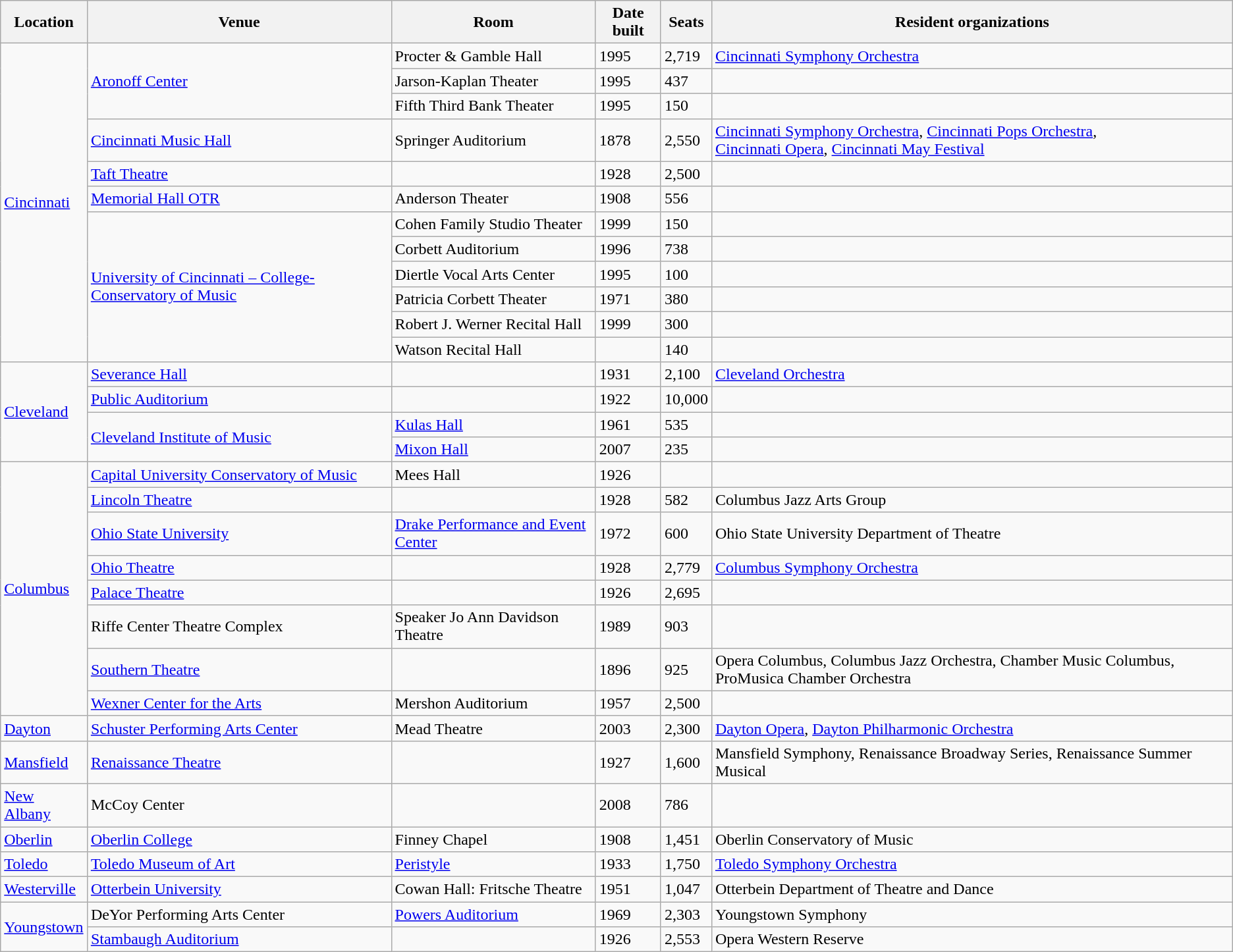<table class="wikitable sortable">
<tr>
<th>Location</th>
<th>Venue</th>
<th>Room</th>
<th>Date built</th>
<th>Seats</th>
<th>Resident organizations</th>
</tr>
<tr>
<td rowspan="12"><a href='#'>Cincinnati</a></td>
<td rowspan="3"><a href='#'>Aronoff Center</a></td>
<td>Procter & Gamble Hall</td>
<td>1995</td>
<td>2,719</td>
<td><a href='#'>Cincinnati Symphony Orchestra</a></td>
</tr>
<tr>
<td>Jarson-Kaplan Theater</td>
<td>1995</td>
<td>437</td>
<td></td>
</tr>
<tr>
<td>Fifth Third Bank Theater</td>
<td>1995</td>
<td>150</td>
<td></td>
</tr>
<tr>
<td><a href='#'>Cincinnati Music Hall</a></td>
<td>Springer Auditorium</td>
<td>1878</td>
<td>2,550</td>
<td><a href='#'>Cincinnati Symphony Orchestra</a>, <a href='#'>Cincinnati Pops Orchestra</a>,<br><a href='#'>Cincinnati Opera</a>, <a href='#'>Cincinnati May Festival</a></td>
</tr>
<tr>
<td><a href='#'>Taft Theatre</a></td>
<td></td>
<td>1928</td>
<td>2,500</td>
<td></td>
</tr>
<tr>
<td><a href='#'>Memorial Hall OTR</a></td>
<td>Anderson Theater</td>
<td>1908</td>
<td>556</td>
<td></td>
</tr>
<tr>
<td rowspan=6><a href='#'>University of Cincinnati – College-Conservatory of Music</a></td>
<td>Cohen Family Studio Theater</td>
<td>1999</td>
<td>150</td>
<td></td>
</tr>
<tr>
<td>Corbett Auditorium</td>
<td>1996</td>
<td>738</td>
<td></td>
</tr>
<tr>
<td>Diertle Vocal Arts Center</td>
<td>1995</td>
<td>100</td>
<td></td>
</tr>
<tr>
<td>Patricia Corbett Theater</td>
<td>1971</td>
<td>380</td>
<td></td>
</tr>
<tr>
<td>Robert J. Werner Recital Hall</td>
<td>1999</td>
<td>300</td>
<td></td>
</tr>
<tr>
<td>Watson Recital Hall</td>
<td></td>
<td>140</td>
<td></td>
</tr>
<tr>
<td rowspan="4"><a href='#'>Cleveland</a></td>
<td><a href='#'>Severance Hall</a></td>
<td></td>
<td>1931</td>
<td>2,100</td>
<td><a href='#'>Cleveland Orchestra</a></td>
</tr>
<tr>
<td><a href='#'>Public Auditorium</a></td>
<td></td>
<td>1922</td>
<td>10,000</td>
<td></td>
</tr>
<tr>
<td rowspan=2><a href='#'>Cleveland Institute of Music</a></td>
<td><a href='#'>Kulas Hall</a></td>
<td>1961</td>
<td>535</td>
<td></td>
</tr>
<tr>
<td><a href='#'>Mixon Hall</a></td>
<td>2007</td>
<td>235</td>
<td></td>
</tr>
<tr>
<td rowspan="8"><a href='#'>Columbus</a></td>
<td><a href='#'>Capital University Conservatory of Music</a></td>
<td>Mees Hall</td>
<td>1926</td>
<td></td>
<td></td>
</tr>
<tr>
<td><a href='#'>Lincoln Theatre</a></td>
<td></td>
<td>1928</td>
<td>582</td>
<td>Columbus Jazz Arts Group</td>
</tr>
<tr>
<td><a href='#'>Ohio State University</a></td>
<td><a href='#'>Drake Performance and Event Center</a></td>
<td>1972</td>
<td>600</td>
<td>Ohio State University Department of Theatre</td>
</tr>
<tr>
<td><a href='#'>Ohio Theatre</a></td>
<td></td>
<td>1928</td>
<td>2,779</td>
<td><a href='#'>Columbus Symphony Orchestra</a></td>
</tr>
<tr>
<td><a href='#'>Palace Theatre</a></td>
<td></td>
<td>1926</td>
<td>2,695</td>
<td></td>
</tr>
<tr>
<td>Riffe Center Theatre Complex</td>
<td>Speaker Jo Ann Davidson Theatre</td>
<td>1989</td>
<td>903</td>
<td></td>
</tr>
<tr>
<td><a href='#'>Southern Theatre</a></td>
<td></td>
<td>1896</td>
<td>925</td>
<td>Opera Columbus, Columbus Jazz Orchestra, Chamber Music Columbus, ProMusica Chamber Orchestra</td>
</tr>
<tr>
<td><a href='#'>Wexner Center for the Arts</a></td>
<td>Mershon Auditorium</td>
<td>1957</td>
<td>2,500</td>
<td></td>
</tr>
<tr>
<td><a href='#'>Dayton</a></td>
<td><a href='#'>Schuster Performing Arts Center</a></td>
<td>Mead Theatre</td>
<td>2003</td>
<td>2,300</td>
<td><a href='#'>Dayton Opera</a>, <a href='#'>Dayton Philharmonic Orchestra</a></td>
</tr>
<tr>
<td><a href='#'>Mansfield</a></td>
<td><a href='#'>Renaissance Theatre</a></td>
<td></td>
<td>1927</td>
<td>1,600</td>
<td>Mansfield Symphony, Renaissance Broadway Series, Renaissance Summer Musical</td>
</tr>
<tr>
<td><a href='#'>New Albany</a></td>
<td>McCoy Center</td>
<td></td>
<td>2008</td>
<td>786</td>
<td></td>
</tr>
<tr>
<td><a href='#'>Oberlin</a></td>
<td><a href='#'>Oberlin College</a></td>
<td>Finney Chapel</td>
<td>1908</td>
<td>1,451</td>
<td>Oberlin Conservatory of Music</td>
</tr>
<tr>
<td><a href='#'>Toledo</a></td>
<td><a href='#'>Toledo Museum of Art</a></td>
<td><a href='#'>Peristyle</a></td>
<td>1933</td>
<td>1,750</td>
<td><a href='#'>Toledo Symphony Orchestra</a></td>
</tr>
<tr>
<td><a href='#'>Westerville</a></td>
<td><a href='#'>Otterbein University</a></td>
<td>Cowan Hall: Fritsche Theatre</td>
<td>1951</td>
<td>1,047</td>
<td>Otterbein Department of Theatre and Dance</td>
</tr>
<tr>
<td rowspan=2><a href='#'>Youngstown</a></td>
<td>DeYor Performing Arts Center</td>
<td><a href='#'>Powers Auditorium</a></td>
<td>1969</td>
<td>2,303</td>
<td>Youngstown Symphony</td>
</tr>
<tr>
<td><a href='#'>Stambaugh Auditorium</a></td>
<td></td>
<td>1926</td>
<td>2,553</td>
<td>Opera Western Reserve</td>
</tr>
</table>
